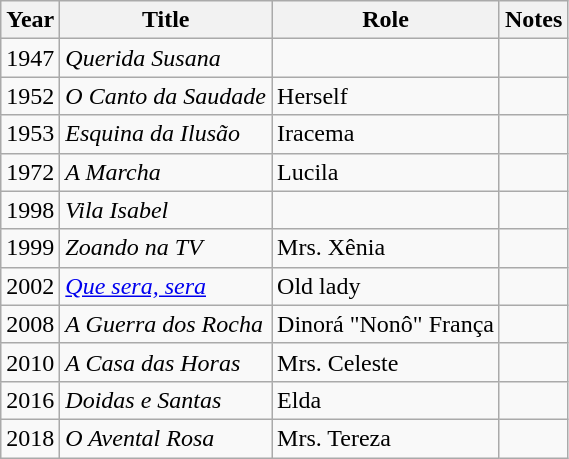<table class="wikitable sortable">
<tr>
<th>Year</th>
<th>Title</th>
<th>Role</th>
<th class="unsortable">Notes</th>
</tr>
<tr>
<td>1947</td>
<td><em>Querida Susana</em></td>
<td></td>
<td></td>
</tr>
<tr>
<td>1952</td>
<td><em>O Canto da Saudade</em></td>
<td>Herself</td>
<td></td>
</tr>
<tr>
<td>1953</td>
<td><em>Esquina da Ilusão</em></td>
<td>Iracema</td>
<td></td>
</tr>
<tr>
<td>1972</td>
<td><em>A Marcha</em></td>
<td>Lucila</td>
<td></td>
</tr>
<tr>
<td>1998</td>
<td><em>Vila Isabel</em></td>
<td></td>
<td></td>
</tr>
<tr>
<td>1999</td>
<td><em>Zoando na TV</em></td>
<td>Mrs. Xênia</td>
<td></td>
</tr>
<tr>
<td>2002</td>
<td><em><a href='#'>Que sera, sera</a></em></td>
<td>Old lady</td>
<td></td>
</tr>
<tr>
<td>2008</td>
<td><em>A Guerra dos Rocha</em></td>
<td>Dinorá "Nonô" França</td>
<td></td>
</tr>
<tr>
<td>2010</td>
<td><em>A Casa das Horas</em></td>
<td>Mrs. Celeste</td>
<td></td>
</tr>
<tr>
<td>2016</td>
<td><em>Doidas e Santas</em></td>
<td>Elda</td>
<td></td>
</tr>
<tr>
<td>2018</td>
<td><em>O Avental Rosa</em></td>
<td>Mrs. Tereza</td>
<td></td>
</tr>
</table>
